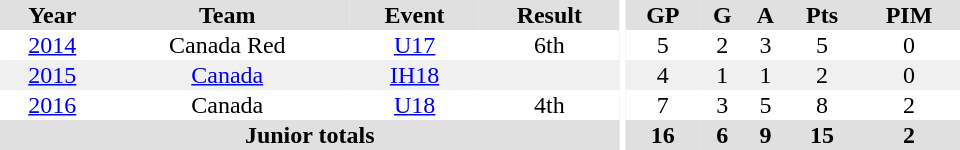<table border="0" cellpadding="1" cellspacing="0" ID="Table3" style="text-align:center; width:40em">
<tr bgcolor="#e0e0e0">
<th>Year</th>
<th>Team</th>
<th>Event</th>
<th>Result</th>
<th rowspan="99" bgcolor="#ffffff"></th>
<th>GP</th>
<th>G</th>
<th>A</th>
<th>Pts</th>
<th>PIM</th>
</tr>
<tr>
<td><a href='#'>2014</a></td>
<td>Canada Red</td>
<td><a href='#'>U17</a></td>
<td>6th</td>
<td>5</td>
<td>2</td>
<td>3</td>
<td>5</td>
<td>0</td>
</tr>
<tr bgcolor="#f0f0f0">
<td><a href='#'>2015</a></td>
<td><a href='#'>Canada</a></td>
<td><a href='#'>IH18</a></td>
<td></td>
<td>4</td>
<td>1</td>
<td>1</td>
<td>2</td>
<td>0</td>
</tr>
<tr>
<td><a href='#'>2016</a></td>
<td>Canada</td>
<td><a href='#'>U18</a></td>
<td>4th</td>
<td>7</td>
<td>3</td>
<td>5</td>
<td>8</td>
<td>2</td>
</tr>
<tr bgcolor="#e0e0e0">
<th colspan="4">Junior totals</th>
<th>16</th>
<th>6</th>
<th>9</th>
<th>15</th>
<th>2</th>
</tr>
</table>
